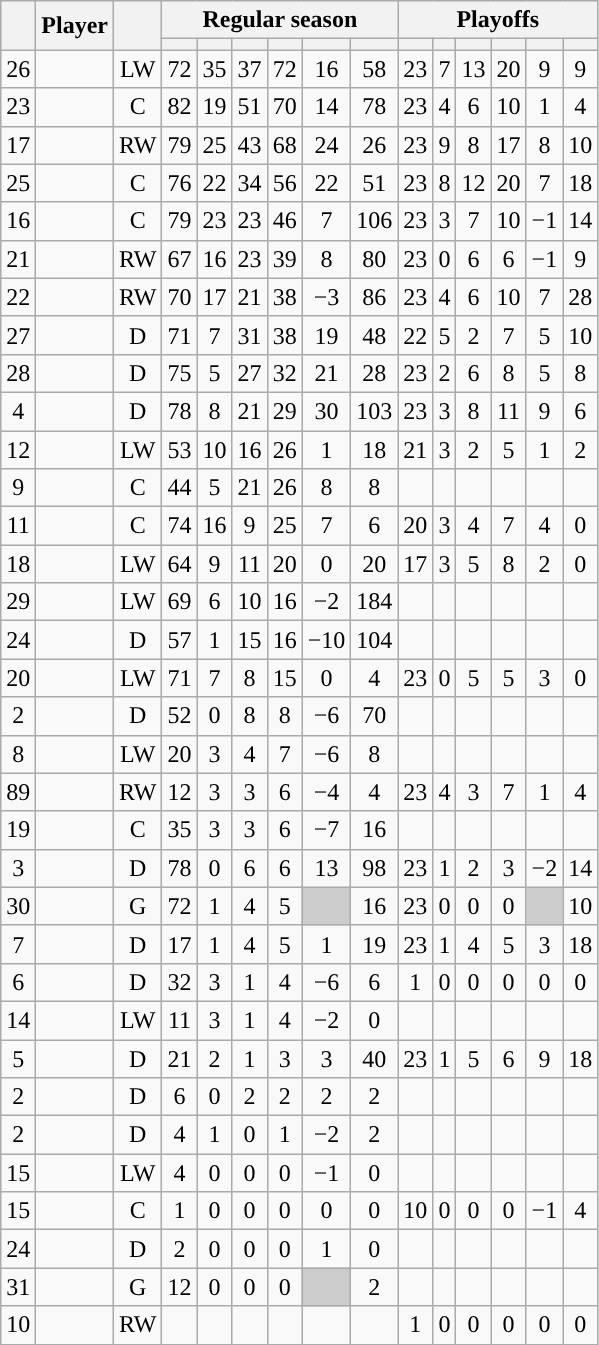<table class="wikitable sortable plainrowheaders" style="text-align:center;">
<tr>
<th scope="col" data-sort-type="number" rowspan="2"></th>
<th scope="col" rowspan="2">Player</th>
<th scope="col" rowspan="2"></th>
<th scope=colgroup colspan=6>Regular season</th>
<th scope=colgroup colspan=6>Playoffs</th>
</tr>
<tr>
<th scope="col" data-sort-type="number"></th>
<th scope="col" data-sort-type="number"></th>
<th scope="col" data-sort-type="number"></th>
<th scope="col" data-sort-type="number"></th>
<th scope="col" data-sort-type="number"></th>
<th scope="col" data-sort-type="number"></th>
<th scope="col" data-sort-type="number"></th>
<th scope="col" data-sort-type="number"></th>
<th scope="col" data-sort-type="number"></th>
<th scope="col" data-sort-type="number"></th>
<th scope="col" data-sort-type="number"></th>
<th scope="col" data-sort-type="number"></th>
</tr>
<tr>
<td scope="row">26</td>
<td align="left"></td>
<td>LW</td>
<td>72</td>
<td>35</td>
<td>37</td>
<td>72</td>
<td>16</td>
<td>58</td>
<td>23</td>
<td>7</td>
<td>13</td>
<td>20</td>
<td>9</td>
<td>9</td>
</tr>
<tr>
<td scope="row">23</td>
<td align="left"></td>
<td>C</td>
<td>82</td>
<td>19</td>
<td>51</td>
<td>70</td>
<td>14</td>
<td>78</td>
<td>23</td>
<td>4</td>
<td>6</td>
<td>10</td>
<td>1</td>
<td>4</td>
</tr>
<tr>
<td scope="row">17</td>
<td align="left"></td>
<td>RW</td>
<td>79</td>
<td>25</td>
<td>43</td>
<td>68</td>
<td>24</td>
<td>26</td>
<td>23</td>
<td>9</td>
<td>8</td>
<td>17</td>
<td>8</td>
<td>10</td>
</tr>
<tr>
<td scope="row">25</td>
<td align="left"></td>
<td>C</td>
<td>76</td>
<td>22</td>
<td>34</td>
<td>56</td>
<td>22</td>
<td>51</td>
<td>23</td>
<td>8</td>
<td>12</td>
<td>20</td>
<td>7</td>
<td>18</td>
</tr>
<tr>
<td scope="row">16</td>
<td align="left"></td>
<td>C</td>
<td>79</td>
<td>23</td>
<td>23</td>
<td>46</td>
<td>7</td>
<td>106</td>
<td>23</td>
<td>3</td>
<td>7</td>
<td>10</td>
<td>−1</td>
<td>14</td>
</tr>
<tr>
<td scope="row">21</td>
<td align="left"></td>
<td>RW</td>
<td>67</td>
<td>16</td>
<td>23</td>
<td>39</td>
<td>8</td>
<td>80</td>
<td>23</td>
<td>0</td>
<td>6</td>
<td>6</td>
<td>−1</td>
<td>9</td>
</tr>
<tr>
<td scope="row">22</td>
<td align="left"></td>
<td>RW</td>
<td>70</td>
<td>17</td>
<td>21</td>
<td>38</td>
<td>−3</td>
<td>86</td>
<td>23</td>
<td>4</td>
<td>6</td>
<td>10</td>
<td>7</td>
<td>28</td>
</tr>
<tr>
<td scope="row">27</td>
<td align="left"></td>
<td>D</td>
<td>71</td>
<td>7</td>
<td>31</td>
<td>38</td>
<td>19</td>
<td>48</td>
<td>22</td>
<td>5</td>
<td>2</td>
<td>7</td>
<td>5</td>
<td>10</td>
</tr>
<tr>
<td scope="row">28</td>
<td align="left"></td>
<td>D</td>
<td>75</td>
<td>5</td>
<td>27</td>
<td>32</td>
<td>21</td>
<td>28</td>
<td>23</td>
<td>2</td>
<td>6</td>
<td>8</td>
<td>5</td>
<td>8</td>
</tr>
<tr>
<td scope="row">4</td>
<td align="left"></td>
<td>D</td>
<td>78</td>
<td>8</td>
<td>21</td>
<td>29</td>
<td>30</td>
<td>103</td>
<td>23</td>
<td>3</td>
<td>8</td>
<td>11</td>
<td>9</td>
<td>6</td>
</tr>
<tr>
<td scope="row">12</td>
<td align="left"></td>
<td>LW</td>
<td>53</td>
<td>10</td>
<td>16</td>
<td>26</td>
<td>1</td>
<td>18</td>
<td>21</td>
<td>3</td>
<td>2</td>
<td>5</td>
<td>1</td>
<td>2</td>
</tr>
<tr>
<td scope="row">9</td>
<td align="left"></td>
<td>C</td>
<td>44</td>
<td>5</td>
<td>21</td>
<td>26</td>
<td>8</td>
<td>8</td>
<td></td>
<td></td>
<td></td>
<td></td>
<td></td>
<td></td>
</tr>
<tr>
<td scope="row">11</td>
<td align="left"></td>
<td>C</td>
<td>74</td>
<td>16</td>
<td>9</td>
<td>25</td>
<td>7</td>
<td>6</td>
<td>20</td>
<td>3</td>
<td>4</td>
<td>7</td>
<td>4</td>
<td>0</td>
</tr>
<tr>
<td scope="row">18</td>
<td align="left"></td>
<td>LW</td>
<td>64</td>
<td>9</td>
<td>11</td>
<td>20</td>
<td>0</td>
<td>20</td>
<td>17</td>
<td>3</td>
<td>5</td>
<td>8</td>
<td>2</td>
<td>0</td>
</tr>
<tr>
<td scope="row">29</td>
<td align="left"></td>
<td>LW</td>
<td>69</td>
<td>6</td>
<td>10</td>
<td>16</td>
<td>−2</td>
<td>184</td>
<td></td>
<td></td>
<td></td>
<td></td>
<td></td>
<td></td>
</tr>
<tr>
<td scope="row">24</td>
<td align="left"></td>
<td>D</td>
<td>57</td>
<td>1</td>
<td>15</td>
<td>16</td>
<td>−10</td>
<td>104</td>
<td></td>
<td></td>
<td></td>
<td></td>
<td></td>
<td></td>
</tr>
<tr>
<td scope="row">20</td>
<td align="left"></td>
<td>LW</td>
<td>71</td>
<td>7</td>
<td>8</td>
<td>15</td>
<td>0</td>
<td>4</td>
<td>23</td>
<td>0</td>
<td>5</td>
<td>5</td>
<td>3</td>
<td>0</td>
</tr>
<tr>
<td scope="row">2</td>
<td align="left"></td>
<td>D</td>
<td>52</td>
<td>0</td>
<td>8</td>
<td>8</td>
<td>−6</td>
<td>70</td>
<td></td>
<td></td>
<td></td>
<td></td>
<td></td>
<td></td>
</tr>
<tr>
<td scope="row">8</td>
<td align="left"></td>
<td>LW</td>
<td>20</td>
<td>3</td>
<td>4</td>
<td>7</td>
<td>−6</td>
<td>8</td>
<td></td>
<td></td>
<td></td>
<td></td>
<td></td>
<td></td>
</tr>
<tr>
<td scope="row">89</td>
<td align="left"></td>
<td>RW</td>
<td>12</td>
<td>3</td>
<td>3</td>
<td>6</td>
<td>−4</td>
<td>4</td>
<td>23</td>
<td>4</td>
<td>3</td>
<td>7</td>
<td>1</td>
<td>4</td>
</tr>
<tr>
<td scope="row">19</td>
<td align="left"></td>
<td>C</td>
<td>35</td>
<td>3</td>
<td>3</td>
<td>6</td>
<td>−7</td>
<td>16</td>
<td></td>
<td></td>
<td></td>
<td></td>
<td></td>
<td></td>
</tr>
<tr>
<td scope="row">3</td>
<td align="left"></td>
<td>D</td>
<td>78</td>
<td>0</td>
<td>6</td>
<td>6</td>
<td>13</td>
<td>98</td>
<td>23</td>
<td>1</td>
<td>2</td>
<td>3</td>
<td>−2</td>
<td>14</td>
</tr>
<tr>
<td scope="row">30</td>
<td align="left"></td>
<td>G</td>
<td>72</td>
<td>1</td>
<td>4</td>
<td>5</td>
<td style="background:#ccc"></td>
<td>16</td>
<td>23</td>
<td>0</td>
<td>0</td>
<td>0</td>
<td style="background:#ccc"></td>
<td>10</td>
</tr>
<tr>
<td scope="row">7</td>
<td align="left"></td>
<td>D</td>
<td>17</td>
<td>1</td>
<td>4</td>
<td>5</td>
<td>1</td>
<td>19</td>
<td>23</td>
<td>1</td>
<td>4</td>
<td>5</td>
<td>3</td>
<td>18</td>
</tr>
<tr>
<td scope="row">6</td>
<td align="left"></td>
<td>D</td>
<td>32</td>
<td>3</td>
<td>1</td>
<td>4</td>
<td>−6</td>
<td>6</td>
<td>1</td>
<td>0</td>
<td>0</td>
<td>0</td>
<td>0</td>
<td>0</td>
</tr>
<tr>
<td scope="row">14</td>
<td align="left"></td>
<td>LW</td>
<td>11</td>
<td>3</td>
<td>1</td>
<td>4</td>
<td>−2</td>
<td>0</td>
<td></td>
<td></td>
<td></td>
<td></td>
<td></td>
<td></td>
</tr>
<tr>
<td scope="row">5</td>
<td align="left"></td>
<td>D</td>
<td>21</td>
<td>2</td>
<td>1</td>
<td>3</td>
<td>3</td>
<td>40</td>
<td>23</td>
<td>1</td>
<td>5</td>
<td>6</td>
<td>9</td>
<td>18</td>
</tr>
<tr>
<td scope="row">2</td>
<td align="left"></td>
<td>D</td>
<td>6</td>
<td>0</td>
<td>2</td>
<td>2</td>
<td>2</td>
<td>2</td>
<td></td>
<td></td>
<td></td>
<td></td>
<td></td>
<td></td>
</tr>
<tr>
<td scope="row">2</td>
<td align="left"></td>
<td>D</td>
<td>4</td>
<td>1</td>
<td>0</td>
<td>1</td>
<td>−2</td>
<td>2</td>
<td></td>
<td></td>
<td></td>
<td></td>
<td></td>
<td></td>
</tr>
<tr>
<td scope="row">15</td>
<td align="left"></td>
<td>LW</td>
<td>4</td>
<td>0</td>
<td>0</td>
<td>0</td>
<td>−1</td>
<td>0</td>
<td></td>
<td></td>
<td></td>
<td></td>
<td></td>
<td></td>
</tr>
<tr>
<td scope="row">15</td>
<td align="left"></td>
<td>C</td>
<td>1</td>
<td>0</td>
<td>0</td>
<td>0</td>
<td>0</td>
<td>0</td>
<td>10</td>
<td>0</td>
<td>0</td>
<td>0</td>
<td>−1</td>
<td>4</td>
</tr>
<tr>
<td scope="row">24</td>
<td align="left"></td>
<td>D</td>
<td>2</td>
<td>0</td>
<td>0</td>
<td>0</td>
<td>1</td>
<td>0</td>
<td></td>
<td></td>
<td></td>
<td></td>
<td></td>
<td></td>
</tr>
<tr>
<td scope="row">31</td>
<td align="left"></td>
<td>G</td>
<td>12</td>
<td>0</td>
<td>0</td>
<td>0</td>
<td style="background:#ccc"></td>
<td>2</td>
<td></td>
<td></td>
<td></td>
<td></td>
<td></td>
<td></td>
</tr>
<tr>
<td scope="row">10</td>
<td align="left"></td>
<td>RW</td>
<td></td>
<td></td>
<td></td>
<td></td>
<td></td>
<td></td>
<td>1</td>
<td>0</td>
<td>0</td>
<td>0</td>
<td>0</td>
<td>0</td>
</tr>
</table>
